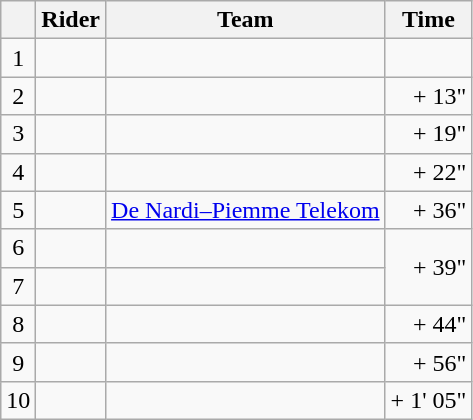<table class="wikitable">
<tr>
<th></th>
<th>Rider</th>
<th>Team</th>
<th>Time</th>
</tr>
<tr>
<td style="text-align:center;">1</td>
<td> </td>
<td></td>
<td align=right></td>
</tr>
<tr>
<td style="text-align:center;">2</td>
<td></td>
<td></td>
<td align=right>+ 13"</td>
</tr>
<tr>
<td style="text-align:center;">3</td>
<td></td>
<td></td>
<td align=right>+ 19"</td>
</tr>
<tr>
<td style="text-align:center;">4</td>
<td></td>
<td></td>
<td align=right>+ 22"</td>
</tr>
<tr>
<td style="text-align:center;">5</td>
<td></td>
<td><a href='#'>De Nardi–Piemme Telekom</a></td>
<td align=right>+ 36"</td>
</tr>
<tr>
<td style="text-align:center;">6</td>
<td></td>
<td></td>
<td align=right rowspan="2">+ 39"</td>
</tr>
<tr>
<td style="text-align:center;">7</td>
<td></td>
<td></td>
</tr>
<tr>
<td style="text-align:center;">8</td>
<td></td>
<td></td>
<td align=right>+ 44"</td>
</tr>
<tr>
<td style="text-align:center;">9</td>
<td></td>
<td></td>
<td align=right>+ 56"</td>
</tr>
<tr>
<td style="text-align:center;">10</td>
<td></td>
<td></td>
<td align=right>+ 1' 05"</td>
</tr>
</table>
